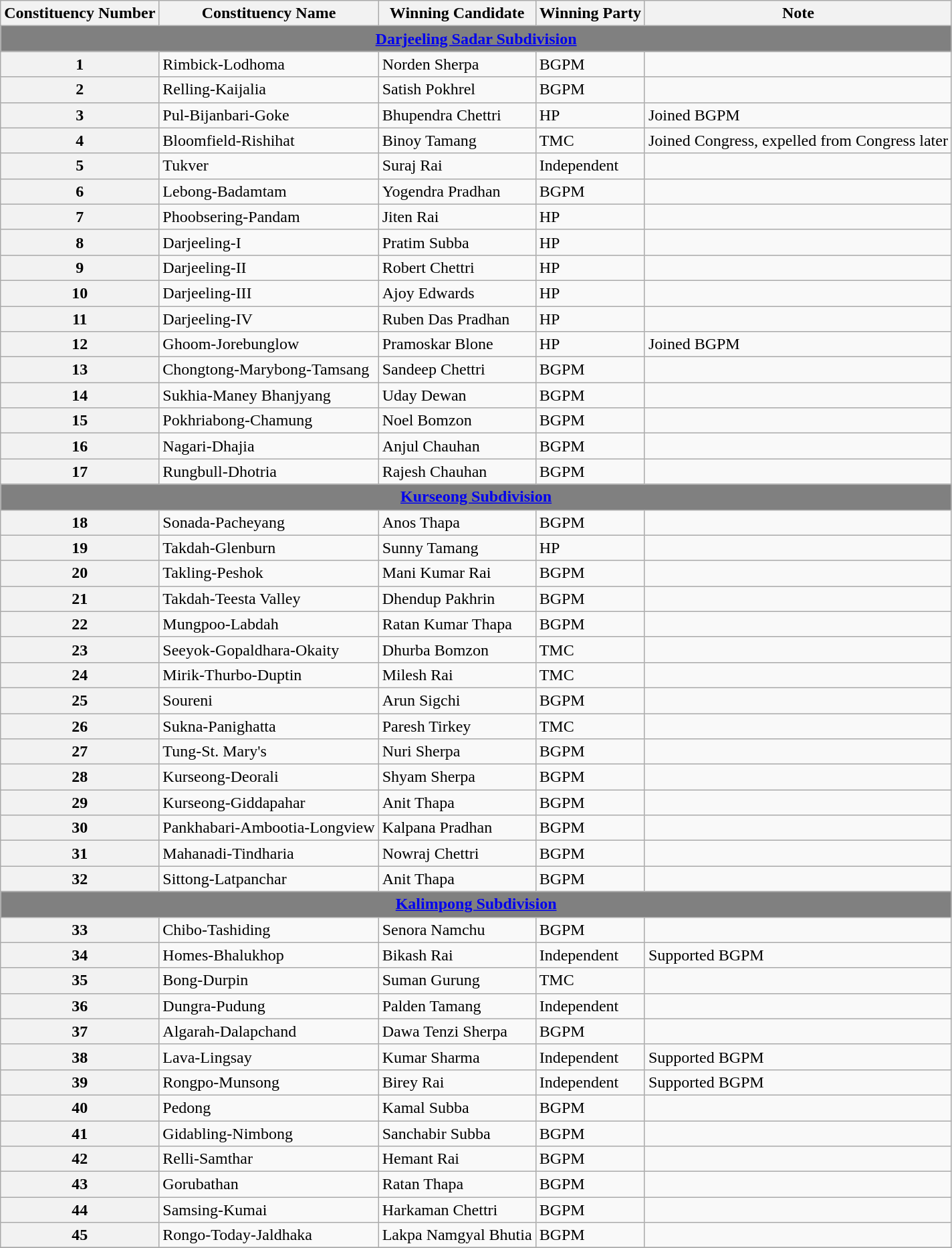<table class="wikitable sortable">
<tr>
<th>Constituency Number</th>
<th>Constituency Name</th>
<th>Winning Candidate</th>
<th>Winning Party</th>
<th>Note</th>
</tr>
<tr>
<td colspan="5" bgcolor="grey" align="center"><a href='#'><span><strong>Darjeeling Sadar Subdivision</strong></span></a></td>
</tr>
<tr>
<th>1</th>
<td>Rimbick-Lodhoma</td>
<td>Norden Sherpa</td>
<td>BGPM</td>
<td></td>
</tr>
<tr>
<th>2</th>
<td>Relling-Kaijalia</td>
<td>Satish Pokhrel</td>
<td>BGPM</td>
<td></td>
</tr>
<tr>
<th>3</th>
<td>Pul-Bijanbari-Goke</td>
<td>Bhupendra Chettri</td>
<td>HP</td>
<td>Joined BGPM</td>
</tr>
<tr>
<th>4</th>
<td>Bloomfield-Rishihat</td>
<td>Binoy Tamang</td>
<td>TMC</td>
<td>Joined Congress, expelled from Congress later</td>
</tr>
<tr>
<th>5</th>
<td>Tukver</td>
<td>Suraj Rai</td>
<td>Independent</td>
<td></td>
</tr>
<tr>
<th>6</th>
<td>Lebong-Badamtam</td>
<td>Yogendra Pradhan</td>
<td>BGPM</td>
<td></td>
</tr>
<tr>
<th>7</th>
<td>Phoobsering-Pandam</td>
<td>Jiten Rai</td>
<td>HP</td>
<td></td>
</tr>
<tr>
<th>8</th>
<td>Darjeeling-I</td>
<td>Pratim Subba</td>
<td>HP</td>
<td></td>
</tr>
<tr>
<th>9</th>
<td>Darjeeling-II</td>
<td>Robert Chettri</td>
<td>HP</td>
<td></td>
</tr>
<tr>
<th>10</th>
<td>Darjeeling-III</td>
<td>Ajoy Edwards</td>
<td>HP</td>
<td></td>
</tr>
<tr>
<th>11</th>
<td>Darjeeling-IV</td>
<td>Ruben Das Pradhan</td>
<td>HP</td>
<td></td>
</tr>
<tr>
<th>12</th>
<td>Ghoom-Jorebunglow</td>
<td>Pramoskar Blone</td>
<td>HP</td>
<td>Joined BGPM</td>
</tr>
<tr>
<th>13</th>
<td>Chongtong-Marybong-Tamsang</td>
<td>Sandeep Chettri</td>
<td>BGPM</td>
<td></td>
</tr>
<tr>
<th>14</th>
<td>Sukhia-Maney Bhanjyang</td>
<td>Uday Dewan</td>
<td>BGPM</td>
<td></td>
</tr>
<tr>
<th>15</th>
<td>Pokhriabong-Chamung</td>
<td>Noel Bomzon</td>
<td>BGPM</td>
<td></td>
</tr>
<tr>
<th>16</th>
<td>Nagari-Dhajia</td>
<td>Anjul Chauhan</td>
<td>BGPM</td>
<td></td>
</tr>
<tr>
<th>17</th>
<td>Rungbull-Dhotria</td>
<td>Rajesh Chauhan</td>
<td>BGPM</td>
<td></td>
</tr>
<tr>
<td colspan="5" bgcolor="grey" align="center"><a href='#'><span><strong>Kurseong Subdivision</strong></span></a></td>
</tr>
<tr>
<th>18</th>
<td>Sonada-Pacheyang</td>
<td>Anos Thapa</td>
<td>BGPM</td>
<td></td>
</tr>
<tr>
<th>19</th>
<td>Takdah-Glenburn</td>
<td>Sunny Tamang</td>
<td>HP</td>
<td></td>
</tr>
<tr>
<th>20</th>
<td>Takling-Peshok</td>
<td>Mani Kumar Rai</td>
<td>BGPM</td>
<td></td>
</tr>
<tr>
<th>21</th>
<td>Takdah-Teesta Valley</td>
<td>Dhendup Pakhrin</td>
<td>BGPM</td>
<td></td>
</tr>
<tr>
<th>22</th>
<td>Mungpoo-Labdah</td>
<td>Ratan Kumar Thapa</td>
<td>BGPM</td>
<td></td>
</tr>
<tr>
<th>23</th>
<td>Seeyok-Gopaldhara-Okaity</td>
<td>Dhurba Bomzon</td>
<td>TMC</td>
<td></td>
</tr>
<tr>
<th>24</th>
<td>Mirik-Thurbo-Duptin</td>
<td>Milesh Rai</td>
<td>TMC</td>
<td></td>
</tr>
<tr>
<th>25</th>
<td>Soureni</td>
<td>Arun Sigchi</td>
<td>BGPM</td>
<td></td>
</tr>
<tr>
<th>26</th>
<td>Sukna-Panighatta</td>
<td>Paresh Tirkey</td>
<td>TMC</td>
<td></td>
</tr>
<tr>
<th>27</th>
<td>Tung-St. Mary's</td>
<td>Nuri Sherpa</td>
<td>BGPM</td>
<td></td>
</tr>
<tr>
<th>28</th>
<td>Kurseong-Deorali</td>
<td>Shyam Sherpa</td>
<td>BGPM</td>
<td></td>
</tr>
<tr>
<th>29</th>
<td>Kurseong-Giddapahar</td>
<td>Anit Thapa</td>
<td>BGPM</td>
<td></td>
</tr>
<tr>
<th>30</th>
<td>Pankhabari-Ambootia-Longview</td>
<td>Kalpana Pradhan</td>
<td>BGPM</td>
<td></td>
</tr>
<tr>
<th>31</th>
<td>Mahanadi-Tindharia</td>
<td>Nowraj Chettri</td>
<td>BGPM</td>
<td></td>
</tr>
<tr>
<th>32</th>
<td>Sittong-Latpanchar</td>
<td>Anit Thapa</td>
<td>BGPM</td>
<td></td>
</tr>
<tr>
<td colspan="5" bgcolor="grey" align="center"><a href='#'><span><strong>Kalimpong Subdivision</strong></span></a></td>
</tr>
<tr>
<th>33</th>
<td>Chibo-Tashiding</td>
<td>Senora Namchu</td>
<td>BGPM</td>
<td></td>
</tr>
<tr>
<th>34</th>
<td>Homes-Bhalukhop</td>
<td>Bikash Rai</td>
<td>Independent</td>
<td>Supported BGPM</td>
</tr>
<tr>
<th>35</th>
<td>Bong-Durpin</td>
<td>Suman Gurung</td>
<td>TMC</td>
<td></td>
</tr>
<tr>
<th>36</th>
<td>Dungra-Pudung</td>
<td>Palden Tamang</td>
<td>Independent</td>
<td></td>
</tr>
<tr>
<th>37</th>
<td>Algarah-Dalapchand</td>
<td>Dawa Tenzi Sherpa</td>
<td>BGPM</td>
<td></td>
</tr>
<tr>
<th>38</th>
<td>Lava-Lingsay</td>
<td>Kumar Sharma</td>
<td>Independent</td>
<td>Supported BGPM</td>
</tr>
<tr>
<th>39</th>
<td>Rongpo-Munsong</td>
<td>Birey Rai</td>
<td>Independent</td>
<td>Supported BGPM</td>
</tr>
<tr>
<th>40</th>
<td>Pedong</td>
<td>Kamal Subba</td>
<td>BGPM</td>
<td></td>
</tr>
<tr>
<th>41</th>
<td>Gidabling-Nimbong</td>
<td>Sanchabir Subba</td>
<td>BGPM</td>
<td></td>
</tr>
<tr>
<th>42</th>
<td>Relli-Samthar</td>
<td>Hemant Rai</td>
<td>BGPM</td>
<td></td>
</tr>
<tr>
<th>43</th>
<td>Gorubathan</td>
<td>Ratan Thapa</td>
<td>BGPM</td>
<td></td>
</tr>
<tr>
<th>44</th>
<td>Samsing-Kumai</td>
<td>Harkaman Chettri</td>
<td>BGPM</td>
<td></td>
</tr>
<tr>
<th>45</th>
<td>Rongo-Today-Jaldhaka</td>
<td>Lakpa Namgyal Bhutia</td>
<td>BGPM</td>
<td></td>
</tr>
<tr>
</tr>
</table>
